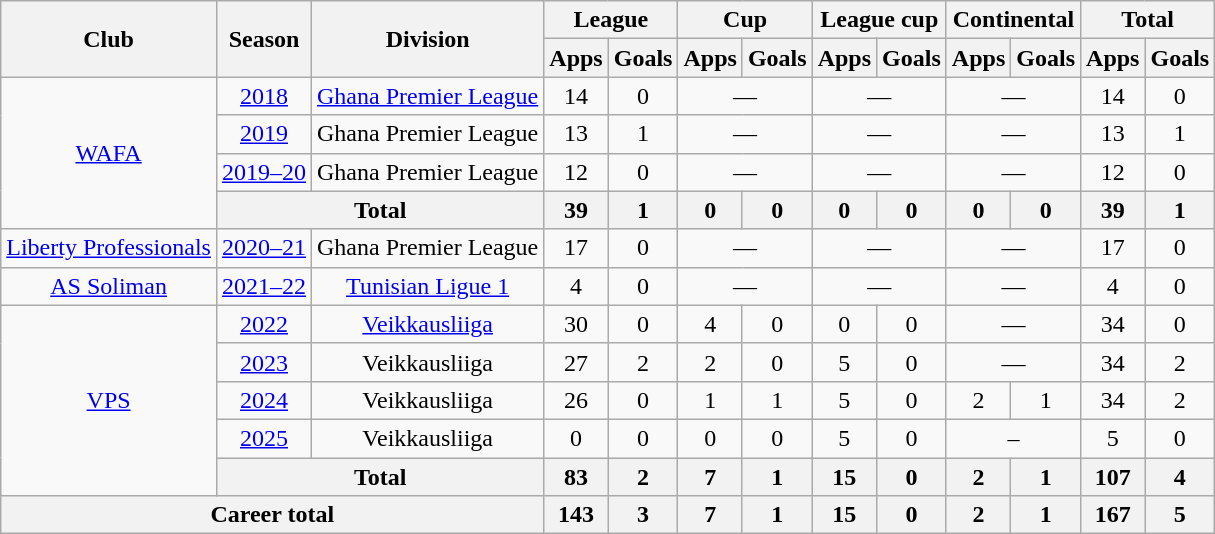<table class="wikitable" style="text-align:center">
<tr>
<th rowspan="2">Club</th>
<th rowspan="2">Season</th>
<th rowspan="2">Division</th>
<th colspan="2">League</th>
<th colspan="2">Cup</th>
<th colspan="2">League cup</th>
<th colspan="2">Continental</th>
<th colspan="2">Total</th>
</tr>
<tr>
<th>Apps</th>
<th>Goals</th>
<th>Apps</th>
<th>Goals</th>
<th>Apps</th>
<th>Goals</th>
<th>Apps</th>
<th>Goals</th>
<th>Apps</th>
<th>Goals</th>
</tr>
<tr>
<td rowspan="4"><a href='#'>WAFA</a></td>
<td><a href='#'>2018</a></td>
<td><a href='#'>Ghana Premier League</a></td>
<td>14</td>
<td>0</td>
<td colspan="2">—</td>
<td colspan="2">—</td>
<td colspan="2">—</td>
<td>14</td>
<td>0</td>
</tr>
<tr>
<td><a href='#'>2019</a></td>
<td>Ghana Premier League</td>
<td>13</td>
<td>1</td>
<td colspan="2">—</td>
<td colspan="2">—</td>
<td colspan="2">—</td>
<td>13</td>
<td>1</td>
</tr>
<tr>
<td><a href='#'>2019–20</a></td>
<td>Ghana Premier League</td>
<td>12</td>
<td>0</td>
<td colspan="2">—</td>
<td colspan="2">—</td>
<td colspan="2">—</td>
<td>12</td>
<td>0</td>
</tr>
<tr>
<th colspan="2">Total</th>
<th>39</th>
<th>1</th>
<th>0</th>
<th>0</th>
<th>0</th>
<th>0</th>
<th>0</th>
<th>0</th>
<th>39</th>
<th>1</th>
</tr>
<tr>
<td><a href='#'>Liberty Professionals</a></td>
<td><a href='#'>2020–21</a></td>
<td>Ghana Premier League</td>
<td>17</td>
<td>0</td>
<td colspan="2">—</td>
<td colspan="2">—</td>
<td colspan="2">—</td>
<td>17</td>
<td>0</td>
</tr>
<tr>
<td><a href='#'>AS Soliman</a></td>
<td><a href='#'>2021–22</a></td>
<td><a href='#'>Tunisian Ligue 1</a></td>
<td>4</td>
<td>0</td>
<td colspan="2">—</td>
<td colspan="2">—</td>
<td colspan="2">—</td>
<td>4</td>
<td>0</td>
</tr>
<tr>
<td rowspan="5"><a href='#'>VPS</a></td>
<td><a href='#'>2022</a></td>
<td><a href='#'>Veikkausliiga</a></td>
<td>30</td>
<td>0</td>
<td>4</td>
<td>0</td>
<td>0</td>
<td>0</td>
<td colspan="2">—</td>
<td>34</td>
<td>0</td>
</tr>
<tr>
<td><a href='#'>2023</a></td>
<td>Veikkausliiga</td>
<td>27</td>
<td>2</td>
<td>2</td>
<td>0</td>
<td>5</td>
<td>0</td>
<td colspan="2">—</td>
<td>34</td>
<td>2</td>
</tr>
<tr>
<td><a href='#'>2024</a></td>
<td>Veikkausliiga</td>
<td>26</td>
<td>0</td>
<td>1</td>
<td>1</td>
<td>5</td>
<td>0</td>
<td>2</td>
<td>1</td>
<td>34</td>
<td>2</td>
</tr>
<tr>
<td><a href='#'>2025</a></td>
<td>Veikkausliiga</td>
<td>0</td>
<td>0</td>
<td>0</td>
<td>0</td>
<td>5</td>
<td>0</td>
<td colspan=2>–</td>
<td>5</td>
<td>0</td>
</tr>
<tr>
<th colspan="2">Total</th>
<th>83</th>
<th>2</th>
<th>7</th>
<th>1</th>
<th>15</th>
<th>0</th>
<th>2</th>
<th>1</th>
<th>107</th>
<th>4</th>
</tr>
<tr>
<th colspan="3">Career total</th>
<th>143</th>
<th>3</th>
<th>7</th>
<th>1</th>
<th>15</th>
<th>0</th>
<th>2</th>
<th>1</th>
<th>167</th>
<th>5</th>
</tr>
</table>
